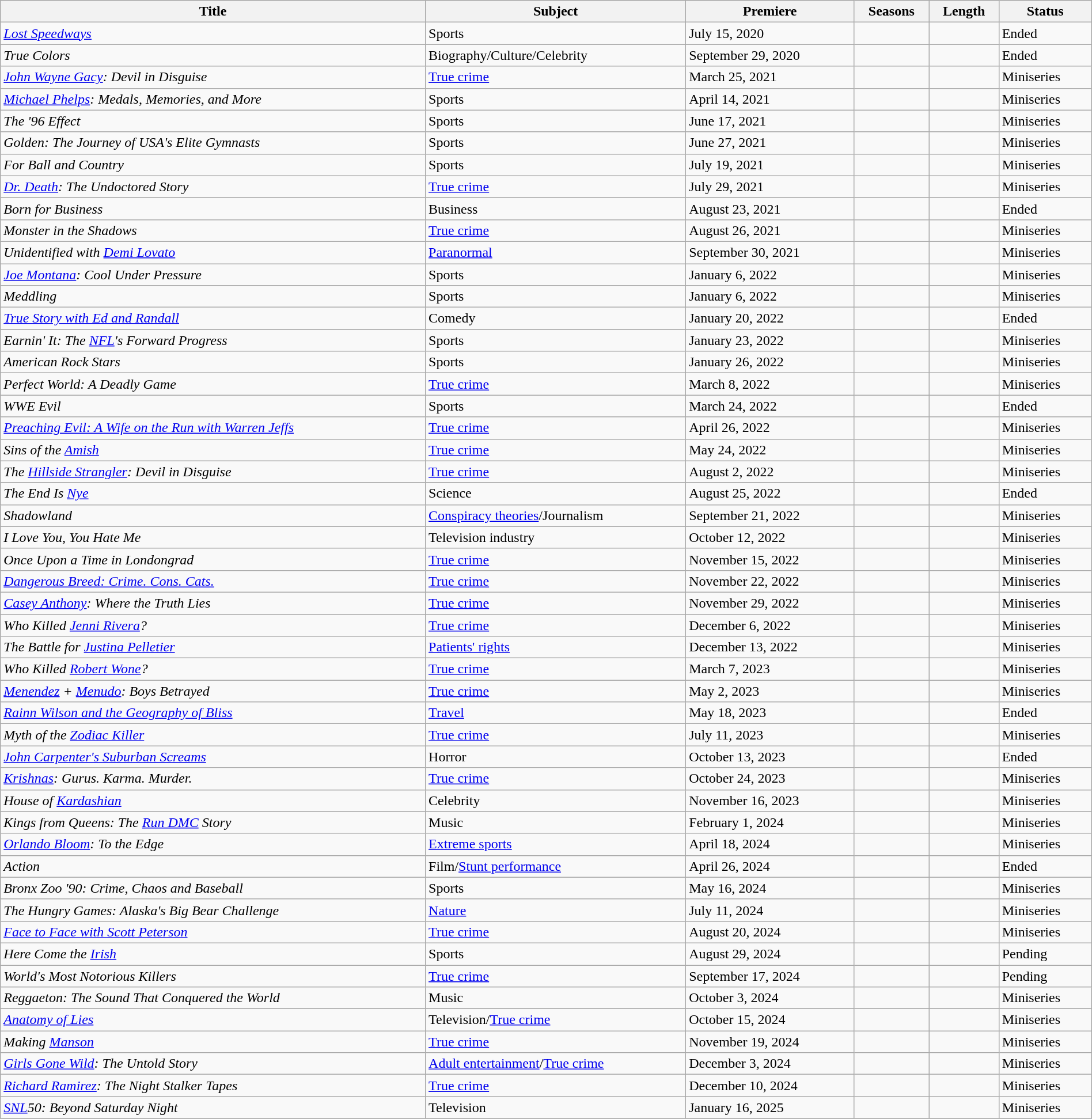<table class="wikitable sortable" style="width:100%;">
<tr>
<th>Title</th>
<th>Subject</th>
<th>Premiere</th>
<th>Seasons</th>
<th>Length</th>
<th>Status</th>
</tr>
<tr>
<td><em><a href='#'>Lost Speedways</a></em></td>
<td>Sports</td>
<td>July 15, 2020</td>
<td></td>
<td></td>
<td>Ended</td>
</tr>
<tr>
<td><em>True Colors</em></td>
<td>Biography/Culture/Celebrity</td>
<td>September 29, 2020</td>
<td></td>
<td></td>
<td>Ended</td>
</tr>
<tr>
<td><em><a href='#'>John Wayne Gacy</a>: Devil in Disguise</em></td>
<td><a href='#'>True crime</a></td>
<td>March 25, 2021</td>
<td></td>
<td></td>
<td>Miniseries</td>
</tr>
<tr>
<td><em><a href='#'>Michael Phelps</a>: Medals, Memories, and More</em></td>
<td>Sports</td>
<td>April 14, 2021</td>
<td></td>
<td></td>
<td>Miniseries</td>
</tr>
<tr>
<td><em>The '96 Effect</em></td>
<td>Sports</td>
<td>June 17, 2021</td>
<td></td>
<td></td>
<td>Miniseries</td>
</tr>
<tr>
<td><em>Golden: The Journey of USA's Elite Gymnasts</em></td>
<td>Sports</td>
<td>June 27, 2021</td>
<td></td>
<td></td>
<td>Miniseries</td>
</tr>
<tr>
<td><em>For Ball and Country</em></td>
<td>Sports</td>
<td>July 19, 2021</td>
<td></td>
<td></td>
<td>Miniseries</td>
</tr>
<tr>
<td><em><a href='#'>Dr. Death</a>: The Undoctored Story</em></td>
<td><a href='#'>True crime</a></td>
<td>July 29, 2021</td>
<td></td>
<td></td>
<td>Miniseries</td>
</tr>
<tr>
<td><em>Born for Business</em></td>
<td>Business</td>
<td>August 23, 2021</td>
<td></td>
<td></td>
<td>Ended</td>
</tr>
<tr>
<td><em>Monster in the Shadows</em></td>
<td><a href='#'>True crime</a></td>
<td>August 26, 2021</td>
<td></td>
<td></td>
<td>Miniseries</td>
</tr>
<tr>
<td><em>Unidentified with <a href='#'>Demi Lovato</a></em></td>
<td><a href='#'>Paranormal</a></td>
<td>September 30, 2021</td>
<td></td>
<td></td>
<td>Miniseries</td>
</tr>
<tr>
<td><em><a href='#'>Joe Montana</a>: Cool Under Pressure</em></td>
<td>Sports</td>
<td>January 6, 2022</td>
<td></td>
<td></td>
<td>Miniseries</td>
</tr>
<tr>
<td><em>Meddling</em></td>
<td>Sports</td>
<td>January 6, 2022</td>
<td></td>
<td></td>
<td>Miniseries</td>
</tr>
<tr>
<td><em><a href='#'>True Story with Ed and Randall</a></em></td>
<td>Comedy</td>
<td>January 20, 2022</td>
<td></td>
<td></td>
<td>Ended</td>
</tr>
<tr>
<td><em>Earnin' It: The <a href='#'>NFL</a>'s Forward Progress</em></td>
<td>Sports</td>
<td>January 23, 2022</td>
<td></td>
<td></td>
<td>Miniseries</td>
</tr>
<tr>
<td><em>American Rock Stars</em></td>
<td>Sports</td>
<td>January 26, 2022</td>
<td></td>
<td></td>
<td>Miniseries</td>
</tr>
<tr>
<td><em>Perfect World: A Deadly Game</em></td>
<td><a href='#'>True crime</a></td>
<td>March 8, 2022</td>
<td></td>
<td></td>
<td>Miniseries</td>
</tr>
<tr>
<td><em>WWE Evil</em></td>
<td>Sports</td>
<td>March 24, 2022</td>
<td></td>
<td></td>
<td>Ended</td>
</tr>
<tr>
<td><em><a href='#'>Preaching Evil: A Wife on the Run with Warren Jeffs</a></em></td>
<td><a href='#'>True crime</a></td>
<td>April 26, 2022</td>
<td></td>
<td></td>
<td>Miniseries</td>
</tr>
<tr>
<td><em>Sins of the <a href='#'>Amish</a></em></td>
<td><a href='#'>True crime</a></td>
<td>May 24, 2022</td>
<td></td>
<td></td>
<td>Miniseries</td>
</tr>
<tr>
<td><em>The <a href='#'>Hillside Strangler</a>: Devil in Disguise</em></td>
<td><a href='#'>True crime</a></td>
<td>August 2, 2022</td>
<td></td>
<td></td>
<td>Miniseries</td>
</tr>
<tr>
<td><em>The End Is <a href='#'>Nye</a></em></td>
<td>Science</td>
<td>August 25, 2022</td>
<td></td>
<td></td>
<td>Ended</td>
</tr>
<tr>
<td><em>Shadowland</em></td>
<td><a href='#'>Conspiracy theories</a>/Journalism</td>
<td>September 21, 2022</td>
<td></td>
<td></td>
<td>Miniseries</td>
</tr>
<tr>
<td><em>I Love You, You Hate Me</em></td>
<td>Television industry</td>
<td>October 12, 2022</td>
<td></td>
<td></td>
<td>Miniseries</td>
</tr>
<tr>
<td><em>Once Upon a Time in Londongrad</em></td>
<td><a href='#'>True crime</a></td>
<td>November 15, 2022</td>
<td></td>
<td></td>
<td>Miniseries</td>
</tr>
<tr>
<td><em><a href='#'>Dangerous Breed: Crime. Cons. Cats.</a></em></td>
<td><a href='#'>True crime</a></td>
<td>November 22, 2022</td>
<td></td>
<td></td>
<td>Miniseries</td>
</tr>
<tr>
<td><em><a href='#'>Casey Anthony</a>: Where the Truth Lies</em></td>
<td><a href='#'>True crime</a></td>
<td>November 29, 2022</td>
<td></td>
<td></td>
<td>Miniseries</td>
</tr>
<tr>
<td><em>Who Killed <a href='#'>Jenni Rivera</a>?</em></td>
<td><a href='#'>True crime</a></td>
<td>December 6, 2022</td>
<td></td>
<td></td>
<td>Miniseries</td>
</tr>
<tr>
<td><em>The Battle for <a href='#'>Justina Pelletier</a></em></td>
<td><a href='#'>Patients' rights</a></td>
<td>December 13, 2022</td>
<td></td>
<td></td>
<td>Miniseries</td>
</tr>
<tr>
<td><em>Who Killed <a href='#'>Robert Wone</a>?</em></td>
<td><a href='#'>True crime</a></td>
<td>March 7, 2023</td>
<td></td>
<td></td>
<td>Miniseries</td>
</tr>
<tr>
<td><em><a href='#'>Menendez</a> + <a href='#'>Menudo</a>: Boys Betrayed</em></td>
<td><a href='#'>True crime</a></td>
<td>May 2, 2023</td>
<td></td>
<td></td>
<td>Miniseries</td>
</tr>
<tr>
<td><em><a href='#'>Rainn Wilson and the Geography of Bliss</a></em></td>
<td><a href='#'>Travel</a></td>
<td>May 18, 2023</td>
<td></td>
<td></td>
<td>Ended</td>
</tr>
<tr>
<td><em>Myth of the <a href='#'>Zodiac Killer</a></em></td>
<td><a href='#'>True crime</a></td>
<td>July 11, 2023</td>
<td></td>
<td></td>
<td>Miniseries</td>
</tr>
<tr>
<td><em><a href='#'>John Carpenter's Suburban Screams</a></em></td>
<td>Horror</td>
<td>October 13, 2023</td>
<td></td>
<td></td>
<td>Ended</td>
</tr>
<tr>
<td><em><a href='#'>Krishnas</a>: Gurus. Karma. Murder.</em></td>
<td><a href='#'>True crime</a></td>
<td>October 24, 2023</td>
<td></td>
<td></td>
<td>Miniseries</td>
</tr>
<tr>
<td><em>House of <a href='#'>Kardashian</a></em></td>
<td>Celebrity</td>
<td>November 16, 2023</td>
<td></td>
<td></td>
<td>Miniseries</td>
</tr>
<tr>
<td><em>Kings from Queens: The <a href='#'>Run DMC</a> Story</em></td>
<td>Music</td>
<td>February 1, 2024</td>
<td></td>
<td></td>
<td>Miniseries</td>
</tr>
<tr>
<td><em><a href='#'>Orlando Bloom</a>: To the Edge</em></td>
<td><a href='#'>Extreme sports</a></td>
<td>April 18, 2024</td>
<td></td>
<td></td>
<td>Miniseries</td>
</tr>
<tr>
<td><em>Action</em></td>
<td>Film/<a href='#'>Stunt performance</a></td>
<td>April 26, 2024</td>
<td></td>
<td></td>
<td>Ended</td>
</tr>
<tr>
<td><em>Bronx Zoo '90: Crime, Chaos and Baseball</em></td>
<td>Sports</td>
<td>May 16, 2024</td>
<td></td>
<td></td>
<td>Miniseries</td>
</tr>
<tr>
<td><em>The Hungry Games: Alaska's Big Bear Challenge</em></td>
<td><a href='#'>Nature</a></td>
<td>July 11, 2024</td>
<td></td>
<td></td>
<td>Miniseries</td>
</tr>
<tr>
<td><em><a href='#'>Face to Face with Scott Peterson</a></em></td>
<td><a href='#'>True crime</a></td>
<td>August 20, 2024</td>
<td></td>
<td></td>
<td>Miniseries</td>
</tr>
<tr>
<td><em>Here Come the <a href='#'>Irish</a></em></td>
<td>Sports</td>
<td>August 29, 2024</td>
<td></td>
<td></td>
<td>Pending</td>
</tr>
<tr>
<td><em>World's Most Notorious Killers</em></td>
<td><a href='#'>True crime</a></td>
<td>September 17, 2024</td>
<td></td>
<td></td>
<td>Pending</td>
</tr>
<tr>
<td><em>Reggaeton: The Sound That Conquered the World</em></td>
<td>Music</td>
<td>October 3, 2024</td>
<td></td>
<td></td>
<td>Miniseries</td>
</tr>
<tr>
<td><em><a href='#'>Anatomy of Lies</a></em></td>
<td>Television/<a href='#'>True crime</a></td>
<td>October 15, 2024</td>
<td></td>
<td></td>
<td>Miniseries</td>
</tr>
<tr>
<td><em>Making <a href='#'>Manson</a></em></td>
<td><a href='#'>True crime</a></td>
<td>November 19, 2024</td>
<td></td>
<td></td>
<td>Miniseries</td>
</tr>
<tr>
<td><em><a href='#'>Girls Gone Wild</a>: The Untold Story</em></td>
<td><a href='#'>Adult entertainment</a>/<a href='#'>True crime</a></td>
<td>December 3, 2024</td>
<td></td>
<td></td>
<td>Miniseries</td>
</tr>
<tr>
<td><em><a href='#'>Richard Ramirez</a>: The Night Stalker Tapes</em></td>
<td><a href='#'>True crime</a></td>
<td>December 10, 2024</td>
<td></td>
<td></td>
<td>Miniseries</td>
</tr>
<tr>
<td><em><a href='#'>SNL</a>50: Beyond Saturday Night</em></td>
<td>Television</td>
<td>January 16, 2025</td>
<td></td>
<td></td>
<td>Miniseries</td>
</tr>
<tr>
</tr>
</table>
